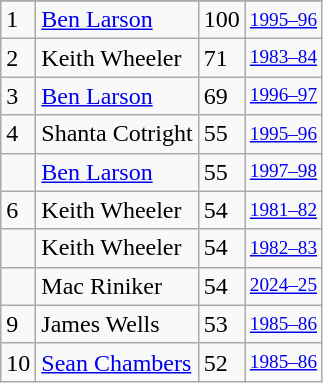<table class="wikitable">
<tr>
</tr>
<tr>
<td>1</td>
<td><a href='#'>Ben Larson</a></td>
<td>100</td>
<td style="font-size:80%;"><a href='#'>1995–96</a></td>
</tr>
<tr>
<td>2</td>
<td>Keith Wheeler</td>
<td>71</td>
<td style="font-size:80%;"><a href='#'>1983–84</a></td>
</tr>
<tr>
<td>3</td>
<td><a href='#'>Ben Larson</a></td>
<td>69</td>
<td style="font-size:80%;"><a href='#'>1996–97</a></td>
</tr>
<tr>
<td>4</td>
<td>Shanta Cotright</td>
<td>55</td>
<td style="font-size:80%;"><a href='#'>1995–96</a></td>
</tr>
<tr>
<td></td>
<td><a href='#'>Ben Larson</a></td>
<td>55</td>
<td style="font-size:80%;"><a href='#'>1997–98</a></td>
</tr>
<tr>
<td>6</td>
<td>Keith Wheeler</td>
<td>54</td>
<td style="font-size:80%;"><a href='#'>1981–82</a></td>
</tr>
<tr>
<td></td>
<td>Keith Wheeler</td>
<td>54</td>
<td style="font-size:80%;"><a href='#'>1982–83</a></td>
</tr>
<tr>
<td></td>
<td>Mac Riniker</td>
<td>54</td>
<td style="font-size:80%;"><a href='#'>2024–25</a></td>
</tr>
<tr>
<td>9</td>
<td>James Wells</td>
<td>53</td>
<td style="font-size:80%;"><a href='#'>1985–86</a></td>
</tr>
<tr>
<td>10</td>
<td><a href='#'>Sean Chambers</a></td>
<td>52</td>
<td style="font-size:80%;"><a href='#'>1985–86</a></td>
</tr>
</table>
